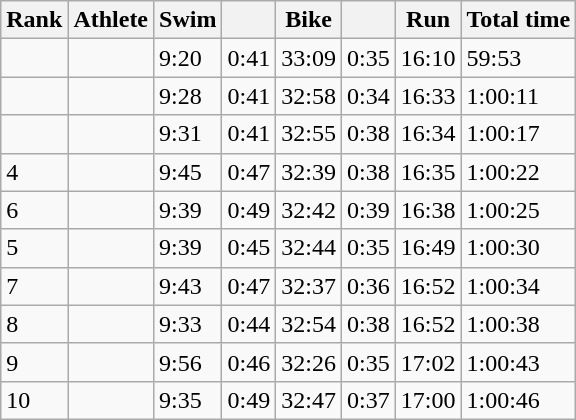<table class="wikitable sortable">
<tr>
<th>Rank</th>
<th>Athlete</th>
<th>Swim</th>
<th></th>
<th>Bike</th>
<th></th>
<th>Run</th>
<th>Total time</th>
</tr>
<tr>
<td></td>
<td></td>
<td>9:20</td>
<td>0:41</td>
<td>33:09</td>
<td>0:35</td>
<td>16:10</td>
<td>59:53</td>
</tr>
<tr>
<td></td>
<td></td>
<td>9:28</td>
<td>0:41</td>
<td>32:58</td>
<td>0:34</td>
<td>16:33</td>
<td>1:00:11</td>
</tr>
<tr>
<td></td>
<td></td>
<td>9:31</td>
<td>0:41</td>
<td>32:55</td>
<td>0:38</td>
<td>16:34</td>
<td>1:00:17</td>
</tr>
<tr>
<td>4</td>
<td></td>
<td>9:45</td>
<td>0:47</td>
<td>32:39</td>
<td>0:38</td>
<td>16:35</td>
<td>1:00:22</td>
</tr>
<tr>
<td>6</td>
<td></td>
<td>9:39</td>
<td>0:49</td>
<td>32:42</td>
<td>0:39</td>
<td>16:38</td>
<td>1:00:25</td>
</tr>
<tr>
<td>5</td>
<td></td>
<td>9:39</td>
<td>0:45</td>
<td>32:44</td>
<td>0:35</td>
<td>16:49</td>
<td>1:00:30</td>
</tr>
<tr>
<td>7</td>
<td></td>
<td>9:43</td>
<td>0:47</td>
<td>32:37</td>
<td>0:36</td>
<td>16:52</td>
<td>1:00:34</td>
</tr>
<tr>
<td>8</td>
<td></td>
<td>9:33</td>
<td>0:44</td>
<td>32:54</td>
<td>0:38</td>
<td>16:52</td>
<td>1:00:38</td>
</tr>
<tr>
<td>9</td>
<td></td>
<td>9:56</td>
<td>0:46</td>
<td>32:26</td>
<td>0:35</td>
<td>17:02</td>
<td>1:00:43</td>
</tr>
<tr>
<td>10</td>
<td></td>
<td>9:35</td>
<td>0:49</td>
<td>32:47</td>
<td>0:37</td>
<td>17:00</td>
<td>1:00:46</td>
</tr>
</table>
